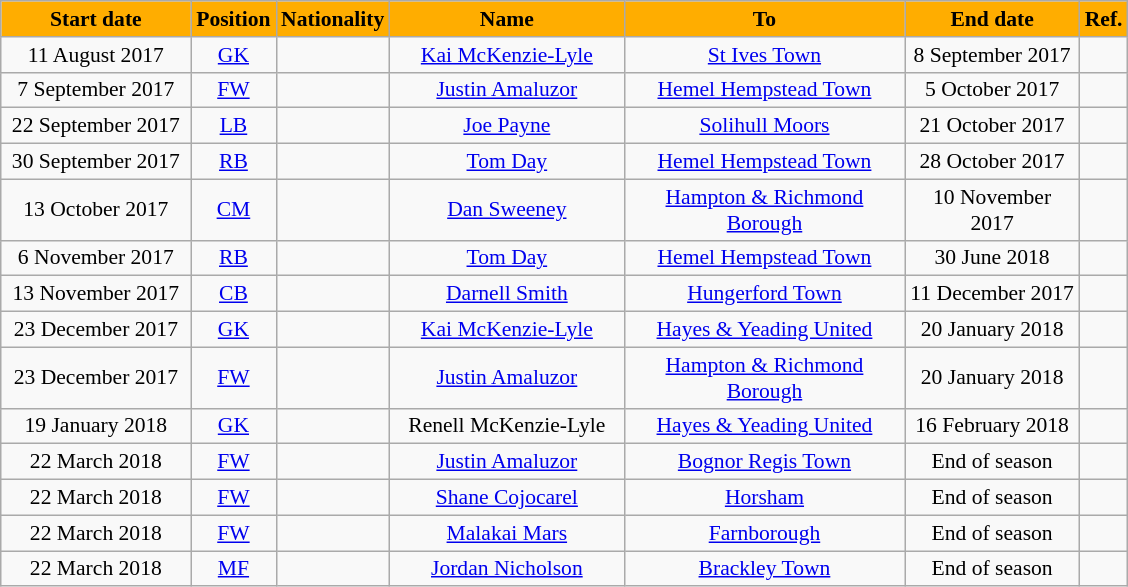<table class="wikitable"  style="text-align:center; font-size:90%; ">
<tr>
<th style="background:#FFAD00; color:black; width:120px;">Start date</th>
<th style="background:#FFAD00; color:black; width:50px;">Position</th>
<th style="background:#FFAD00; color:black; width:50px;">Nationality</th>
<th style="background:#FFAD00; color:black; width:150px;">Name</th>
<th style="background:#FFAD00; color:black; width:180px;">To</th>
<th style="background:#FFAD00; color:black; width:110px;">End date</th>
<th style="background:#FFAD00; color:black; width:25px;">Ref.</th>
</tr>
<tr>
<td>11 August 2017</td>
<td><a href='#'>GK</a></td>
<td></td>
<td><a href='#'>Kai McKenzie-Lyle</a></td>
<td><a href='#'>St Ives Town</a></td>
<td>8 September 2017</td>
<td></td>
</tr>
<tr>
<td>7 September 2017</td>
<td><a href='#'>FW</a></td>
<td></td>
<td><a href='#'>Justin Amaluzor</a></td>
<td><a href='#'>Hemel Hempstead Town</a></td>
<td>5 October 2017</td>
<td></td>
</tr>
<tr>
<td>22 September 2017</td>
<td><a href='#'>LB</a></td>
<td></td>
<td><a href='#'>Joe Payne</a></td>
<td><a href='#'>Solihull Moors</a></td>
<td>21 October 2017</td>
<td></td>
</tr>
<tr>
<td>30 September 2017</td>
<td><a href='#'>RB</a></td>
<td></td>
<td><a href='#'>Tom Day</a></td>
<td><a href='#'>Hemel Hempstead Town</a></td>
<td>28 October 2017</td>
<td></td>
</tr>
<tr>
<td>13 October 2017</td>
<td><a href='#'>CM</a></td>
<td></td>
<td><a href='#'>Dan Sweeney</a></td>
<td><a href='#'>Hampton & Richmond Borough</a></td>
<td>10 November 2017</td>
<td></td>
</tr>
<tr>
<td>6 November 2017</td>
<td><a href='#'>RB</a></td>
<td></td>
<td><a href='#'>Tom Day</a></td>
<td><a href='#'>Hemel Hempstead Town</a></td>
<td>30 June 2018</td>
<td></td>
</tr>
<tr>
<td>13 November 2017</td>
<td><a href='#'>CB</a></td>
<td></td>
<td><a href='#'>Darnell Smith</a></td>
<td><a href='#'>Hungerford Town</a></td>
<td>11 December 2017</td>
<td></td>
</tr>
<tr>
<td>23 December 2017</td>
<td><a href='#'>GK</a></td>
<td></td>
<td><a href='#'>Kai McKenzie-Lyle</a></td>
<td><a href='#'>Hayes & Yeading United</a></td>
<td>20 January 2018</td>
<td></td>
</tr>
<tr>
<td>23 December 2017</td>
<td><a href='#'>FW</a></td>
<td></td>
<td><a href='#'>Justin Amaluzor</a></td>
<td><a href='#'>Hampton & Richmond Borough</a></td>
<td>20 January 2018</td>
<td></td>
</tr>
<tr>
<td>19 January 2018</td>
<td><a href='#'>GK</a></td>
<td></td>
<td>Renell McKenzie-Lyle</td>
<td><a href='#'>Hayes & Yeading United</a></td>
<td>16 February 2018</td>
<td></td>
</tr>
<tr>
<td>22 March 2018</td>
<td><a href='#'>FW</a></td>
<td></td>
<td><a href='#'>Justin Amaluzor</a></td>
<td><a href='#'>Bognor Regis Town</a></td>
<td>End of season</td>
<td></td>
</tr>
<tr>
<td>22 March 2018</td>
<td><a href='#'>FW</a></td>
<td></td>
<td><a href='#'>Shane Cojocarel</a></td>
<td><a href='#'>Horsham</a></td>
<td>End of season</td>
<td></td>
</tr>
<tr>
<td>22 March 2018</td>
<td><a href='#'>FW</a></td>
<td></td>
<td><a href='#'>Malakai Mars</a></td>
<td><a href='#'>Farnborough</a></td>
<td>End of season</td>
<td></td>
</tr>
<tr>
<td>22 March 2018</td>
<td><a href='#'>MF</a></td>
<td></td>
<td><a href='#'>Jordan Nicholson</a></td>
<td><a href='#'>Brackley Town</a></td>
<td>End of season</td>
<td></td>
</tr>
</table>
